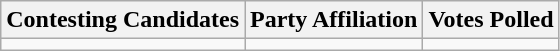<table class="wikitable sortable">
<tr>
<th>Contesting Candidates</th>
<th>Party Affiliation</th>
<th>Votes Polled</th>
</tr>
<tr>
<td></td>
<td></td>
<td></td>
</tr>
</table>
